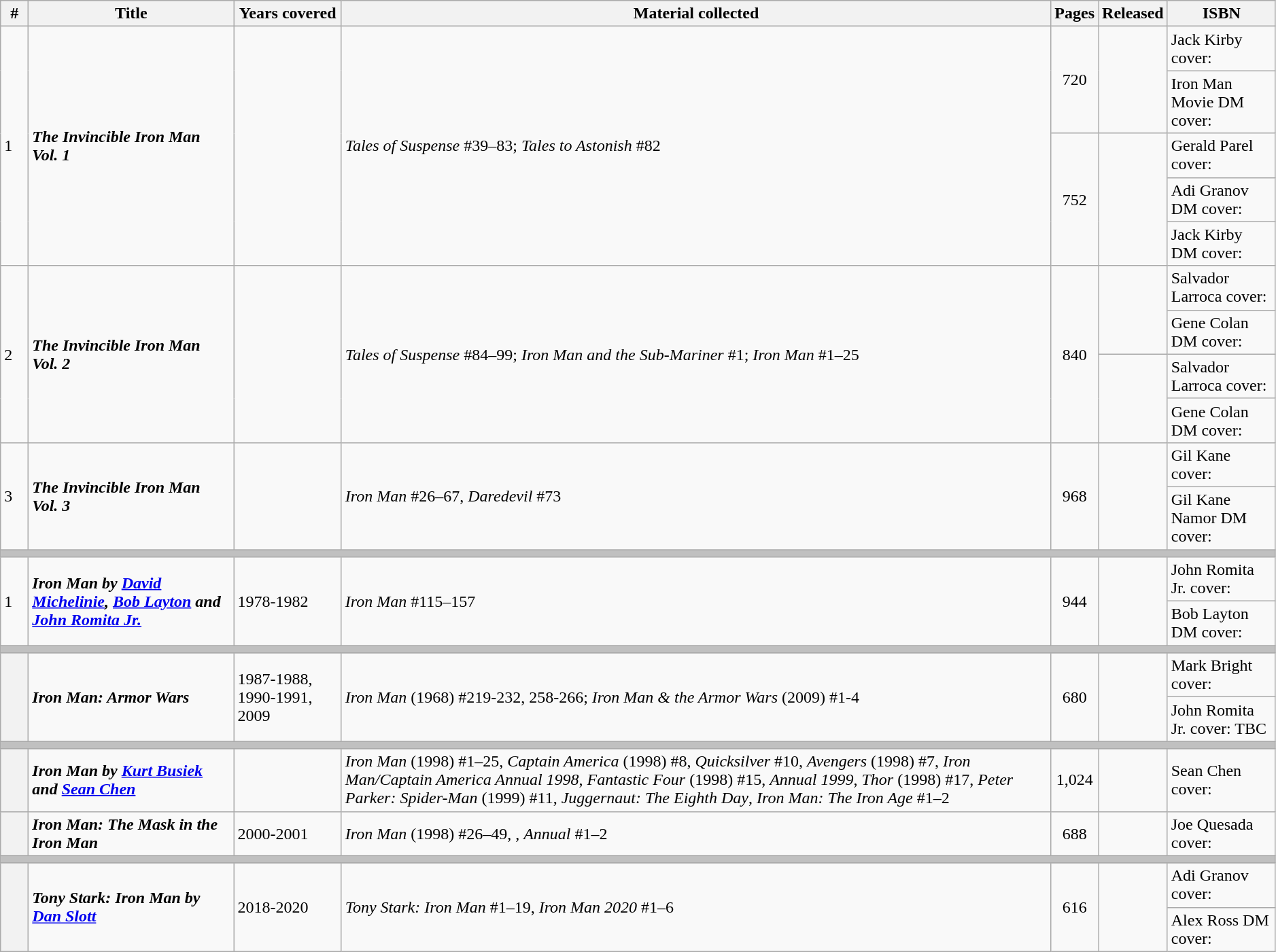<table class="wikitable sortable" width="99%">
<tr>
<th class="unsortable" width="20px">#</th>
<th>Title</th>
<th>Years covered</th>
<th class="unsortable">Material collected</th>
<th>Pages</th>
<th>Released</th>
<th class="unsortable">ISBN</th>
</tr>
<tr>
<td rowspan=5>1</td>
<td rowspan=5><strong><em>The Invincible Iron Man Vol. 1</em></strong></td>
<td rowspan=5></td>
<td rowspan=5><em>Tales of Suspense</em> #39–83; <em>Tales to Astonish</em> #82</td>
<td rowspan=2 style="text-align: center;">720</td>
<td rowspan=2></td>
<td>Jack Kirby cover: </td>
</tr>
<tr>
<td>Iron Man Movie DM cover: </td>
</tr>
<tr>
<td rowspan=3 style="text-align: center;">752</td>
<td rowspan=3></td>
<td>Gerald Parel cover: </td>
</tr>
<tr>
<td>Adi Granov DM cover: </td>
</tr>
<tr>
<td>Jack Kirby DM cover: </td>
</tr>
<tr>
<td rowspan=4>2</td>
<td rowspan=4><strong><em>The Invincible Iron Man Vol. 2</em></strong></td>
<td rowspan=4></td>
<td rowspan=4><em>Tales of Suspense</em> #84–99; <em>Iron Man and the Sub-Mariner</em> #1; <em>Iron Man</em> #1–25</td>
<td rowspan=4 style="text-align: center;">840</td>
<td rowspan=2></td>
<td>Salvador Larroca cover: </td>
</tr>
<tr>
<td>Gene Colan DM cover: </td>
</tr>
<tr>
<td rowspan=2></td>
<td>Salvador Larroca cover: </td>
</tr>
<tr>
<td>Gene Colan DM cover: </td>
</tr>
<tr>
<td rowspan=2>3</td>
<td rowspan=2><strong><em>The Invincible Iron Man Vol. 3</em></strong></td>
<td rowspan=2></td>
<td rowspan=2><em>Iron Man</em> #26–67, <em>Daredevil</em> #73</td>
<td rowspan=2 style="text-align: center;">968</td>
<td rowspan=2></td>
<td>Gil Kane cover: </td>
</tr>
<tr>
<td>Gil Kane Namor DM cover: </td>
</tr>
<tr>
<th colspan=7 style="background-color: silver;"></th>
</tr>
<tr>
<td rowspan=2>1</td>
<td rowspan=2><strong><em>Iron Man by <a href='#'>David Michelinie</a>, <a href='#'>Bob Layton</a> and <a href='#'>John Romita Jr.</a></em></strong></td>
<td rowspan=2>1978-1982</td>
<td rowspan=2><em>Iron Man</em> #115–157</td>
<td rowspan=2 style="text-align: center;">944</td>
<td rowspan=2></td>
<td>John Romita Jr. cover: </td>
</tr>
<tr>
<td>Bob Layton DM cover: </td>
</tr>
<tr>
<th colspan=7 style="background-color: silver;"></th>
</tr>
<tr>
<th rowspan=2 style="background-color: light grey;"></th>
<td rowspan=2><strong><em>Iron Man: Armor Wars</em></strong></td>
<td rowspan=2>1987-1988, 1990-1991, 2009</td>
<td rowspan=2><em>Iron Man</em> (1968) #219-232, 258-266; <em>Iron Man & the Armor Wars</em> (2009) #1-4</td>
<td rowspan=2 style="text-align: center;">680</td>
<td rowspan=2></td>
<td>Mark Bright cover: </td>
</tr>
<tr>
<td>John Romita Jr. cover: TBC</td>
</tr>
<tr>
<th colspan=7 style="background-color: silver;"></th>
</tr>
<tr>
<th style="background-color: light grey;"></th>
<td><strong><em>Iron Man by <a href='#'>Kurt Busiek</a> and <a href='#'>Sean Chen</a></em></strong></td>
<td></td>
<td><em>Iron Man</em> (1998) #1–25, <em>Captain America</em> (1998) #8, <em>Quicksilver</em> #10, <em>Avengers</em> (1998) #7, <em>Iron Man/Captain America Annual 1998</em>, <em>Fantastic Four</em> (1998) #15, <em>Annual 1999</em>, <em>Thor</em> (1998) #17, <em>Peter Parker: Spider-Man</em> (1999) #11, <em>Juggernaut: The Eighth Day</em>, <em>Iron Man: The Iron Age</em> #1–2</td>
<td style="text-align: center;">1,024</td>
<td></td>
<td>Sean Chen cover: </td>
</tr>
<tr>
<th style="background-color: light grey;"></th>
<td><strong><em>Iron Man: The Mask in the Iron Man</em></strong></td>
<td>2000-2001</td>
<td><em>Iron Man</em> (1998) #26–49, , <em>Annual</em> #1–2</td>
<td style="text-align: center;">688</td>
<td></td>
<td>Joe Quesada cover: </td>
</tr>
<tr>
<th colspan=7 style="background-color: silver;"></th>
</tr>
<tr>
<th rowspan=2 style="background-color: light grey;"></th>
<td rowspan=2><strong><em>Tony Stark: Iron Man by <a href='#'>Dan Slott</a></em></strong></td>
<td rowspan=2>2018-2020</td>
<td rowspan=2><em>Tony Stark: Iron Man</em> #1–19, <em>Iron Man 2020</em> #1–6</td>
<td rowspan=2 style="text-align: center;">616</td>
<td rowspan=2></td>
<td>Adi Granov cover: </td>
</tr>
<tr>
<td>Alex Ross DM cover: </td>
</tr>
</table>
